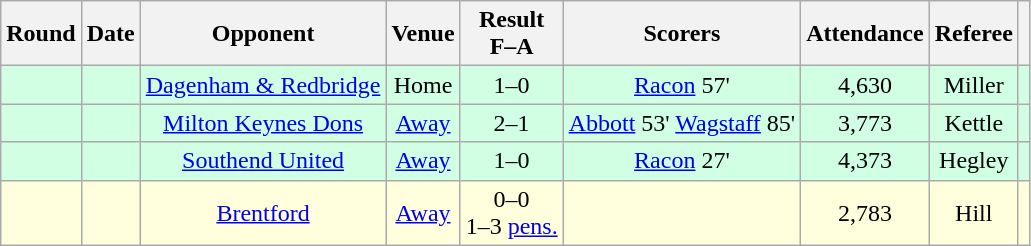<table class="wikitable sortable" style="text-align:center">
<tr>
<th>Round</th>
<th>Date</th>
<th>Opponent</th>
<th>Venue</th>
<th>Result<br>F–A</th>
<th class="unsortable">Scorers</th>
<th>Attendance</th>
<th class="unsortable">Referee</th>
<th class="unsortable"></th>
</tr>
<tr bgcolor="#d0ffe3">
<td></td>
<td></td>
<td><a href='#'>Dagenham & Redbridge</a></td>
<td>Home</td>
<td>1–0</td>
<td><a href='#'>Racon</a> 57'</td>
<td>4,630</td>
<td>Miller</td>
<td></td>
</tr>
<tr bgcolor="#d0ffe3">
<td></td>
<td></td>
<td><a href='#'>Milton Keynes Dons</a></td>
<td><a href='#'>Away</a></td>
<td>2–1</td>
<td><a href='#'>Abbott</a> 53' <a href='#'>Wagstaff</a> 85'</td>
<td>3,773</td>
<td>Kettle</td>
<td></td>
</tr>
<tr bgcolor="#d0ffe3">
<td></td>
<td></td>
<td><a href='#'>Southend United</a></td>
<td><a href='#'>Away</a></td>
<td>1–0</td>
<td><a href='#'>Racon</a> 27'</td>
<td>4,373</td>
<td>Hegley</td>
<td></td>
</tr>
<tr bgcolor="#ffffdd">
<td></td>
<td></td>
<td><a href='#'>Brentford</a></td>
<td><a href='#'>Away</a></td>
<td>0–0<br>1–3 <a href='#'>pens.</a></td>
<td></td>
<td>2,783</td>
<td>Hill</td>
<td></td>
</tr>
</table>
